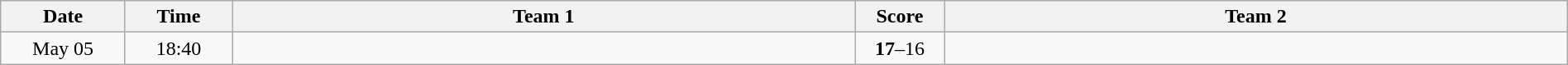<table class="wikitable" width="100%">
<tr>
<th style="width:7%">Date</th>
<th style="width:6%">Time</th>
<th style="width:35%">Team 1</th>
<th style="width:5%">Score</th>
<th style="width:35%">Team 2</th>
</tr>
<tr>
<td style="text-align:center">May 05</td>
<td style="text-align:center">18:40</td>
<td style="text-align:right"><strong></strong></td>
<td style="text-align:center"><strong>17</strong>–16</td>
<td style="text-align:left"></td>
</tr>
</table>
